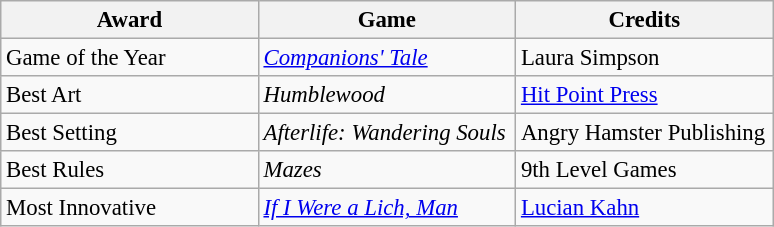<table class="wikitable sortable" style="margins:auto; width=95%; font-size: 95%;">
<tr>
<th width="33%">Award</th>
<th width="33%">Game</th>
<th width="33%">Credits</th>
</tr>
<tr>
<td>Game of the Year</td>
<td><em><a href='#'>Companions' Tale</a></em></td>
<td>Laura Simpson</td>
</tr>
<tr>
<td>Best Art</td>
<td><em>Humblewood</em></td>
<td><a href='#'>Hit Point Press</a></td>
</tr>
<tr>
<td>Best Setting</td>
<td><em>Afterlife: Wandering Souls</em></td>
<td>Angry Hamster Publishing</td>
</tr>
<tr>
<td>Best Rules</td>
<td><em>Mazes</em></td>
<td>9th Level Games</td>
</tr>
<tr>
<td>Most Innovative</td>
<td><em><a href='#'>If I Were a Lich, Man</a></em></td>
<td><a href='#'>Lucian Kahn</a></td>
</tr>
</table>
